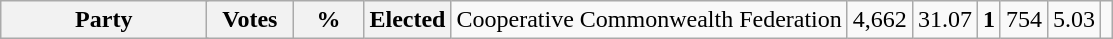<table class="wikitable">
<tr>
<th colspan="2" style="width: 130px">Party</th>
<th style="width: 50px">Votes</th>
<th style="width: 40px">%</th>
<th style="width: 40px">Elected<br>
</th>
<td>Cooperative Commonwealth Federation</td>
<td align="right">4,662</td>
<td align="right">31.07</td>
<td align="center"><strong>1</strong><br></td>
<td align="right">754</td>
<td align="right">5.03</td>
<td align="right"></td>
</tr>
</table>
